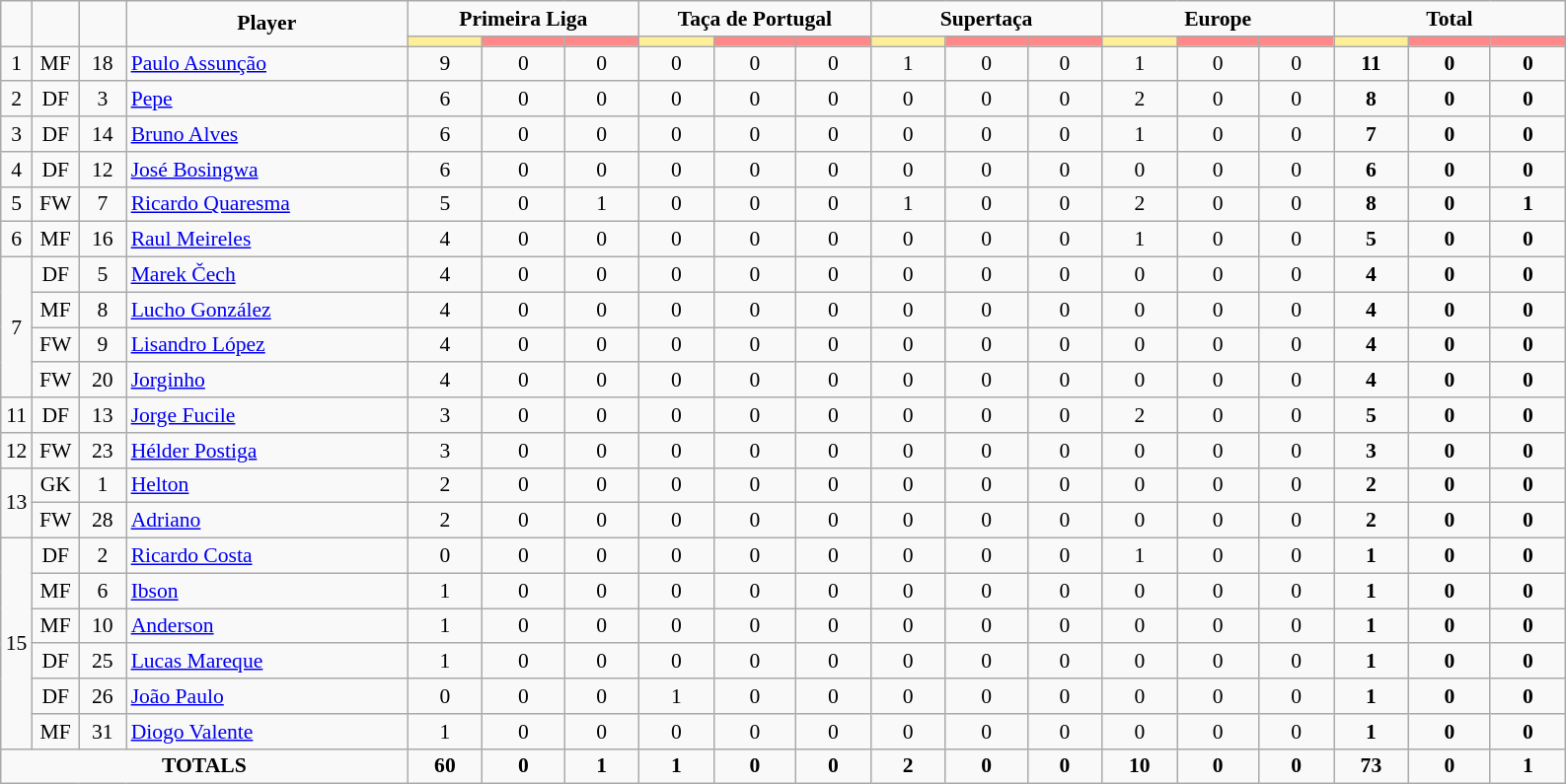<table class="wikitable" style="font-size: 90%; text-align: center;">
<tr>
<td rowspan="2"  style="width:2%;"><strong></strong></td>
<td rowspan="2"  style="width:3%;"><strong></strong></td>
<td rowspan="2"  style="width:3%;"><strong></strong></td>
<td rowspan="2"  style="width:18%;"><strong>Player</strong></td>
<td colspan="3"><strong>Primeira Liga</strong></td>
<td colspan="3"><strong>Taça de Portugal</strong></td>
<td colspan="3"><strong>Supertaça</strong></td>
<td colspan="3"><strong>Europe</strong></td>
<td colspan="3"><strong>Total</strong></td>
</tr>
<tr>
<th style="width:25px; background:#fe9;"></th>
<th style="width:28px; background:#ff8888;"></th>
<th style="width:25px; background:#ff8888;"></th>
<th style="width:25px; background:#fe9;"></th>
<th style="width:28px; background:#ff8888;"></th>
<th style="width:25px; background:#ff8888;"></th>
<th style="width:25px; background:#fe9;"></th>
<th style="width:28px; background:#ff8888;"></th>
<th style="width:25px; background:#ff8888;"></th>
<th style="width:25px; background:#fe9;"></th>
<th style="width:28px; background:#ff8888;"></th>
<th style="width:25px; background:#ff8888;"></th>
<th style="width:25px; background:#fe9;"></th>
<th style="width:28px; background:#ff8888;"></th>
<th style="width:25px; background:#ff8888;"></th>
</tr>
<tr>
<td>1</td>
<td>MF</td>
<td>18</td>
<td align=left> <a href='#'>Paulo Assunção</a></td>
<td>9</td>
<td>0</td>
<td>0</td>
<td>0</td>
<td>0</td>
<td>0</td>
<td>1</td>
<td>0</td>
<td>0</td>
<td>1</td>
<td>0</td>
<td>0</td>
<td><strong>11</strong></td>
<td><strong>0</strong></td>
<td><strong>0</strong></td>
</tr>
<tr>
<td>2</td>
<td>DF</td>
<td>3</td>
<td align=left> <a href='#'>Pepe</a></td>
<td>6</td>
<td>0</td>
<td>0</td>
<td>0</td>
<td>0</td>
<td>0</td>
<td>0</td>
<td>0</td>
<td>0</td>
<td>2</td>
<td>0</td>
<td>0</td>
<td><strong>8</strong></td>
<td><strong>0</strong></td>
<td><strong>0</strong></td>
</tr>
<tr>
<td>3</td>
<td>DF</td>
<td>14</td>
<td align=left> <a href='#'>Bruno Alves</a></td>
<td>6</td>
<td>0</td>
<td>0</td>
<td>0</td>
<td>0</td>
<td>0</td>
<td>0</td>
<td>0</td>
<td>0</td>
<td>1</td>
<td>0</td>
<td>0</td>
<td><strong>7</strong></td>
<td><strong>0</strong></td>
<td><strong>0</strong></td>
</tr>
<tr>
<td>4</td>
<td>DF</td>
<td>12</td>
<td align=left> <a href='#'>José Bosingwa</a></td>
<td>6</td>
<td>0</td>
<td>0</td>
<td>0</td>
<td>0</td>
<td>0</td>
<td>0</td>
<td>0</td>
<td>0</td>
<td>0</td>
<td>0</td>
<td>0</td>
<td><strong>6</strong></td>
<td><strong>0</strong></td>
<td><strong>0</strong></td>
</tr>
<tr>
<td>5</td>
<td>FW</td>
<td>7</td>
<td align=left> <a href='#'>Ricardo Quaresma</a></td>
<td>5</td>
<td>0</td>
<td>1</td>
<td>0</td>
<td>0</td>
<td>0</td>
<td>1</td>
<td>0</td>
<td>0</td>
<td>2</td>
<td>0</td>
<td>0</td>
<td><strong>8</strong></td>
<td><strong>0</strong></td>
<td><strong>1</strong></td>
</tr>
<tr>
<td>6</td>
<td>MF</td>
<td>16</td>
<td align=left> <a href='#'>Raul Meireles</a></td>
<td>4</td>
<td>0</td>
<td>0</td>
<td>0</td>
<td>0</td>
<td>0</td>
<td>0</td>
<td>0</td>
<td>0</td>
<td>1</td>
<td>0</td>
<td>0</td>
<td><strong>5</strong></td>
<td><strong>0</strong></td>
<td><strong>0</strong></td>
</tr>
<tr>
<td rowspan=4>7</td>
<td>DF</td>
<td>5</td>
<td align=left> <a href='#'>Marek Čech</a></td>
<td>4</td>
<td>0</td>
<td>0</td>
<td>0</td>
<td>0</td>
<td>0</td>
<td>0</td>
<td>0</td>
<td>0</td>
<td>0</td>
<td>0</td>
<td>0</td>
<td><strong>4</strong></td>
<td><strong>0</strong></td>
<td><strong>0</strong></td>
</tr>
<tr>
<td>MF</td>
<td>8</td>
<td align=left> <a href='#'>Lucho González</a></td>
<td>4</td>
<td>0</td>
<td>0</td>
<td>0</td>
<td>0</td>
<td>0</td>
<td>0</td>
<td>0</td>
<td>0</td>
<td>0</td>
<td>0</td>
<td>0</td>
<td><strong>4</strong></td>
<td><strong>0</strong></td>
<td><strong>0</strong></td>
</tr>
<tr>
<td>FW</td>
<td>9</td>
<td align=left> <a href='#'>Lisandro López</a></td>
<td>4</td>
<td>0</td>
<td>0</td>
<td>0</td>
<td>0</td>
<td>0</td>
<td>0</td>
<td>0</td>
<td>0</td>
<td>0</td>
<td>0</td>
<td>0</td>
<td><strong>4</strong></td>
<td><strong>0</strong></td>
<td><strong>0</strong></td>
</tr>
<tr>
<td>FW</td>
<td>20</td>
<td align=left> <a href='#'>Jorginho</a></td>
<td>4</td>
<td>0</td>
<td>0</td>
<td>0</td>
<td>0</td>
<td>0</td>
<td>0</td>
<td>0</td>
<td>0</td>
<td>0</td>
<td>0</td>
<td>0</td>
<td><strong>4</strong></td>
<td><strong>0</strong></td>
<td><strong>0</strong></td>
</tr>
<tr>
<td>11</td>
<td>DF</td>
<td>13</td>
<td align=left> <a href='#'>Jorge Fucile</a></td>
<td>3</td>
<td>0</td>
<td>0</td>
<td>0</td>
<td>0</td>
<td>0</td>
<td>0</td>
<td>0</td>
<td>0</td>
<td>2</td>
<td>0</td>
<td>0</td>
<td><strong>5</strong></td>
<td><strong>0</strong></td>
<td><strong>0</strong></td>
</tr>
<tr>
<td>12</td>
<td>FW</td>
<td>23</td>
<td align=left> <a href='#'>Hélder Postiga</a></td>
<td>3</td>
<td>0</td>
<td>0</td>
<td>0</td>
<td>0</td>
<td>0</td>
<td>0</td>
<td>0</td>
<td>0</td>
<td>0</td>
<td>0</td>
<td>0</td>
<td><strong>3</strong></td>
<td><strong>0</strong></td>
<td><strong>0</strong></td>
</tr>
<tr>
<td rowspan=2>13</td>
<td>GK</td>
<td>1</td>
<td align=left> <a href='#'>Helton</a></td>
<td>2</td>
<td>0</td>
<td>0</td>
<td>0</td>
<td>0</td>
<td>0</td>
<td>0</td>
<td>0</td>
<td>0</td>
<td>0</td>
<td>0</td>
<td>0</td>
<td><strong>2</strong></td>
<td><strong>0</strong></td>
<td><strong>0</strong></td>
</tr>
<tr>
<td>FW</td>
<td>28</td>
<td align=left> <a href='#'>Adriano</a></td>
<td>2</td>
<td>0</td>
<td>0</td>
<td>0</td>
<td>0</td>
<td>0</td>
<td>0</td>
<td>0</td>
<td>0</td>
<td>0</td>
<td>0</td>
<td>0</td>
<td><strong>2</strong></td>
<td><strong>0</strong></td>
<td><strong>0</strong></td>
</tr>
<tr>
<td rowspan=6>15</td>
<td>DF</td>
<td>2</td>
<td align=left> <a href='#'>Ricardo Costa</a></td>
<td>0</td>
<td>0</td>
<td>0</td>
<td>0</td>
<td>0</td>
<td>0</td>
<td>0</td>
<td>0</td>
<td>0</td>
<td>1</td>
<td>0</td>
<td>0</td>
<td><strong>1</strong></td>
<td><strong>0</strong></td>
<td><strong>0</strong></td>
</tr>
<tr>
<td>MF</td>
<td>6</td>
<td align=left> <a href='#'>Ibson</a></td>
<td>1</td>
<td>0</td>
<td>0</td>
<td>0</td>
<td>0</td>
<td>0</td>
<td>0</td>
<td>0</td>
<td>0</td>
<td>0</td>
<td>0</td>
<td>0</td>
<td><strong>1</strong></td>
<td><strong>0</strong></td>
<td><strong>0</strong></td>
</tr>
<tr>
<td>MF</td>
<td>10</td>
<td align=left> <a href='#'>Anderson</a></td>
<td>1</td>
<td>0</td>
<td>0</td>
<td>0</td>
<td>0</td>
<td>0</td>
<td>0</td>
<td>0</td>
<td>0</td>
<td>0</td>
<td>0</td>
<td>0</td>
<td><strong>1</strong></td>
<td><strong>0</strong></td>
<td><strong>0</strong></td>
</tr>
<tr>
<td>DF</td>
<td>25</td>
<td align=left> <a href='#'>Lucas Mareque</a></td>
<td>1</td>
<td>0</td>
<td>0</td>
<td>0</td>
<td>0</td>
<td>0</td>
<td>0</td>
<td>0</td>
<td>0</td>
<td>0</td>
<td>0</td>
<td>0</td>
<td><strong>1</strong></td>
<td><strong>0</strong></td>
<td><strong>0</strong></td>
</tr>
<tr>
<td>DF</td>
<td>26</td>
<td align=left> <a href='#'>João Paulo</a></td>
<td>0</td>
<td>0</td>
<td>0</td>
<td>1</td>
<td>0</td>
<td>0</td>
<td>0</td>
<td>0</td>
<td>0</td>
<td>0</td>
<td>0</td>
<td>0</td>
<td><strong>1</strong></td>
<td><strong>0</strong></td>
<td><strong>0</strong></td>
</tr>
<tr>
<td>MF</td>
<td>31</td>
<td align=left> <a href='#'>Diogo Valente</a></td>
<td>1</td>
<td>0</td>
<td>0</td>
<td>0</td>
<td>0</td>
<td>0</td>
<td>0</td>
<td>0</td>
<td>0</td>
<td>0</td>
<td>0</td>
<td>0</td>
<td><strong>1</strong></td>
<td><strong>0</strong></td>
<td><strong>0</strong></td>
</tr>
<tr>
<td colspan="4"><strong>TOTALS</strong></td>
<td><strong>60</strong></td>
<td><strong>0</strong></td>
<td><strong>1</strong></td>
<td><strong>1</strong></td>
<td><strong>0</strong></td>
<td><strong>0</strong></td>
<td><strong>2</strong></td>
<td><strong>0</strong></td>
<td><strong>0</strong></td>
<td><strong>10</strong></td>
<td><strong>0</strong></td>
<td><strong>0</strong></td>
<td><strong>73</strong></td>
<td><strong>0</strong></td>
<td><strong>1</strong></td>
</tr>
</table>
